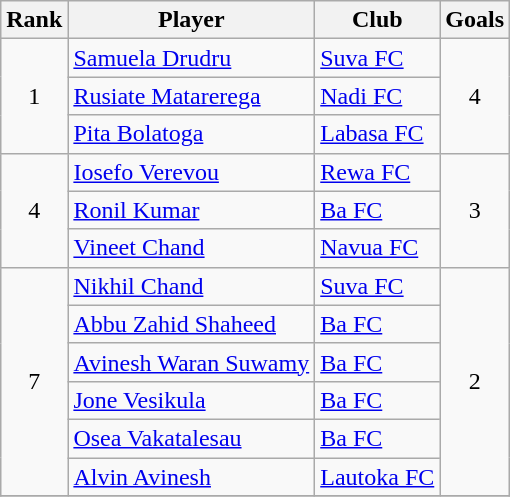<table class="wikitable" style="text-align:center">
<tr>
<th>Rank</th>
<th>Player</th>
<th>Club</th>
<th>Goals</th>
</tr>
<tr>
<td rowspan="3">1</td>
<td align="left"> <a href='#'>Samuela Drudru</a></td>
<td align="left"><a href='#'>Suva FC</a></td>
<td rowspan="3">4</td>
</tr>
<tr>
<td align="left"> <a href='#'>Rusiate Matarerega</a></td>
<td align="left"><a href='#'>Nadi FC</a></td>
</tr>
<tr>
<td align="left"> <a href='#'>Pita Bolatoga</a></td>
<td align="left"><a href='#'>Labasa FC</a></td>
</tr>
<tr>
<td rowspan="3">4</td>
<td align="left"> <a href='#'>Iosefo Verevou</a></td>
<td align="left"><a href='#'>Rewa FC</a></td>
<td rowspan="3">3</td>
</tr>
<tr>
<td align="left"> <a href='#'>Ronil Kumar</a></td>
<td align="left"><a href='#'>Ba FC</a></td>
</tr>
<tr>
<td align="left"> <a href='#'>Vineet Chand</a></td>
<td align="left"><a href='#'>Navua FC</a></td>
</tr>
<tr>
<td rowspan="6">7</td>
<td align="left"> <a href='#'>Nikhil Chand</a></td>
<td align="left"><a href='#'>Suva FC</a></td>
<td rowspan="6">2</td>
</tr>
<tr>
<td align="left"> <a href='#'>Abbu Zahid Shaheed</a></td>
<td align="left"><a href='#'>Ba FC</a></td>
</tr>
<tr>
<td align="left"> <a href='#'>Avinesh Waran Suwamy</a></td>
<td align="left"><a href='#'>Ba FC</a></td>
</tr>
<tr>
<td align="left"> <a href='#'>Jone Vesikula</a></td>
<td align="left"><a href='#'>Ba FC</a></td>
</tr>
<tr>
<td align="left"> <a href='#'>Osea Vakatalesau</a></td>
<td align="left"><a href='#'>Ba FC</a></td>
</tr>
<tr>
<td align="left"> <a href='#'>Alvin Avinesh</a></td>
<td align="left"><a href='#'>Lautoka FC</a></td>
</tr>
<tr>
</tr>
</table>
